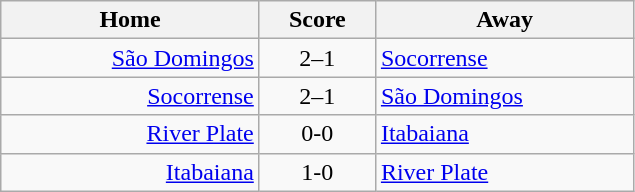<table class="wikitable" style="text-align: center;">
<tr>
<th width=165>Home</th>
<th width=70>Score</th>
<th width=165>Away</th>
</tr>
<tr>
<td style="text-align:right;"><a href='#'>São Domingos</a></td>
<td>2–1</td>
<td style="text-align:left;"><a href='#'>Socorrense</a></td>
</tr>
<tr>
<td style="text-align:right;"><a href='#'>Socorrense</a></td>
<td>2–1</td>
<td style="text-align:left;"><a href='#'>São Domingos</a></td>
</tr>
<tr>
<td style="text-align:right;"><a href='#'>River Plate</a></td>
<td>0-0</td>
<td style="text-align:left;"><a href='#'>Itabaiana</a></td>
</tr>
<tr>
<td style="text-align:right;"><a href='#'>Itabaiana</a></td>
<td>1-0</td>
<td style="text-align:left;"><a href='#'>River Plate</a></td>
</tr>
</table>
